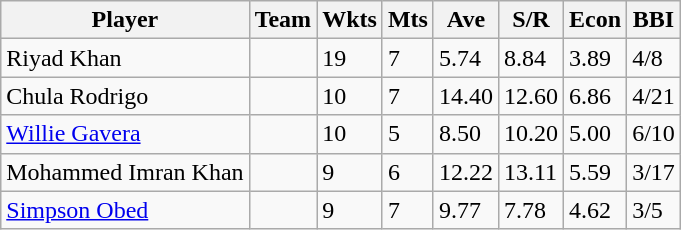<table class="wikitable">
<tr>
<th>Player</th>
<th>Team</th>
<th>Wkts</th>
<th>Mts</th>
<th>Ave</th>
<th>S/R</th>
<th>Econ</th>
<th>BBI</th>
</tr>
<tr>
<td>Riyad Khan</td>
<td></td>
<td>19</td>
<td>7</td>
<td>5.74</td>
<td>8.84</td>
<td>3.89</td>
<td>4/8</td>
</tr>
<tr>
<td>Chula Rodrigo</td>
<td></td>
<td>10</td>
<td>7</td>
<td>14.40</td>
<td>12.60</td>
<td>6.86</td>
<td>4/21</td>
</tr>
<tr>
<td><a href='#'>Willie Gavera</a></td>
<td></td>
<td>10</td>
<td>5</td>
<td>8.50</td>
<td>10.20</td>
<td>5.00</td>
<td>6/10</td>
</tr>
<tr>
<td>Mohammed Imran Khan</td>
<td></td>
<td>9</td>
<td>6</td>
<td>12.22</td>
<td>13.11</td>
<td>5.59</td>
<td>3/17</td>
</tr>
<tr>
<td><a href='#'>Simpson Obed</a></td>
<td></td>
<td>9</td>
<td>7</td>
<td>9.77</td>
<td>7.78</td>
<td>4.62</td>
<td>3/5</td>
</tr>
</table>
